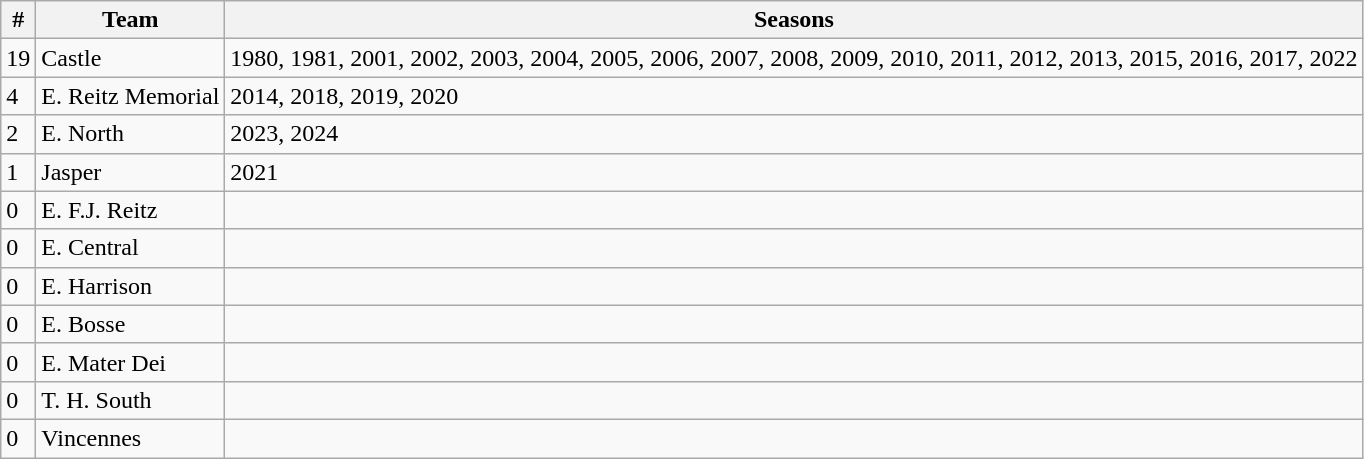<table class="wikitable" style=>
<tr>
<th>#</th>
<th>Team</th>
<th>Seasons</th>
</tr>
<tr>
<td>19</td>
<td>Castle</td>
<td>1980, 1981, 2001, 2002, 2003, 2004, 2005, 2006, 2007, 2008, 2009, 2010, 2011, 2012, 2013, 2015, 2016, 2017, 2022</td>
</tr>
<tr>
<td>4</td>
<td>E. Reitz Memorial</td>
<td>2014, 2018, 2019, 2020</td>
</tr>
<tr>
<td>2</td>
<td>E. North</td>
<td>2023, 2024</td>
</tr>
<tr>
<td>1</td>
<td>Jasper</td>
<td>2021</td>
</tr>
<tr>
<td>0</td>
<td>E. F.J. Reitz</td>
<td></td>
</tr>
<tr>
<td>0</td>
<td>E. Central</td>
<td></td>
</tr>
<tr>
<td>0</td>
<td>E. Harrison</td>
<td></td>
</tr>
<tr>
<td>0</td>
<td>E. Bosse</td>
<td></td>
</tr>
<tr>
<td>0</td>
<td>E. Mater Dei</td>
<td></td>
</tr>
<tr>
<td>0</td>
<td>T. H. South</td>
<td></td>
</tr>
<tr>
<td>0</td>
<td>Vincennes</td>
<td></td>
</tr>
</table>
